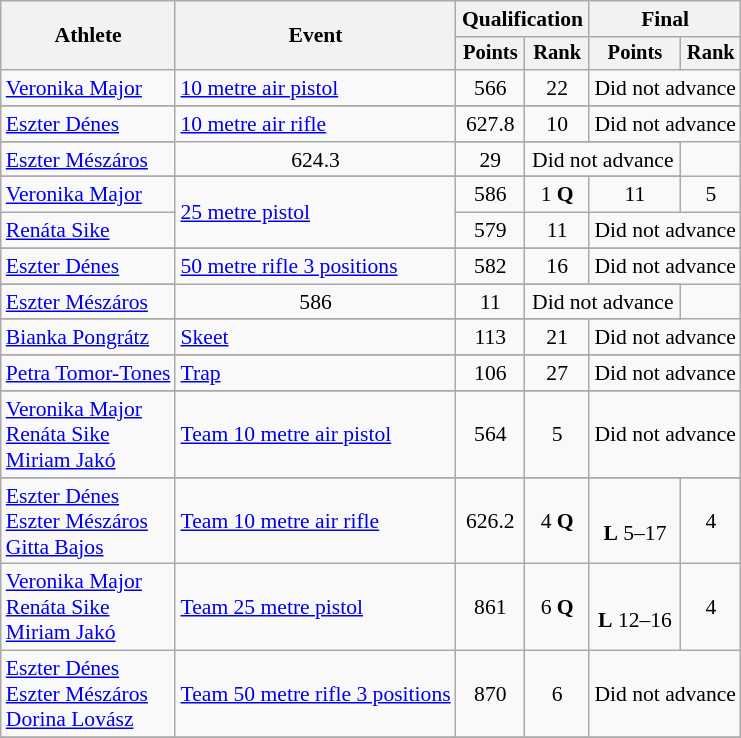<table class="wikitable" style="font-size:90%">
<tr>
<th rowspan="2">Athlete</th>
<th rowspan="2">Event</th>
<th colspan=2>Qualification</th>
<th colspan=2>Final</th>
</tr>
<tr style="font-size:95%">
<th>Points</th>
<th>Rank</th>
<th>Points</th>
<th>Rank</th>
</tr>
<tr align=center>
<td align=left><a href='#'>Veronika Major</a></td>
<td align=left><a href='#'>10 metre air pistol</a></td>
<td>566</td>
<td>22</td>
<td colspan=2>Did not advance</td>
</tr>
<tr>
</tr>
<tr align=center>
<td align=left><a href='#'>Eszter Dénes</a></td>
<td rowspan=2 align=left><a href='#'>10 metre air rifle</a></td>
<td>627.8</td>
<td>10</td>
<td colspan=2>Did not advance</td>
</tr>
<tr>
</tr>
<tr align=center>
<td align=left><a href='#'>Eszter Mészáros</a></td>
<td>624.3</td>
<td>29</td>
<td colspan=2>Did not advance</td>
</tr>
<tr>
</tr>
<tr align=center>
<td align=left><a href='#'>Veronika Major</a></td>
<td rowspan=2 align=left><a href='#'>25 metre pistol</a></td>
<td>586</td>
<td>1 <strong>Q</strong></td>
<td>11</td>
<td>5</td>
</tr>
<tr align=center>
<td align=left><a href='#'>Renáta Sike</a></td>
<td>579</td>
<td>11</td>
<td colspan=2>Did not advance</td>
</tr>
<tr>
</tr>
<tr align=center>
<td align=left><a href='#'>Eszter Dénes</a></td>
<td rowspan=2 align=left><a href='#'>50 metre rifle 3 positions</a></td>
<td>582</td>
<td>16</td>
<td colspan=2>Did not advance</td>
</tr>
<tr>
</tr>
<tr align=center>
<td align=left><a href='#'>Eszter Mészáros</a></td>
<td>586</td>
<td>11</td>
<td colspan=2>Did not advance</td>
</tr>
<tr>
</tr>
<tr align=center>
<td align=left><a href='#'>Bianka Pongrátz</a></td>
<td align=left><a href='#'>Skeet</a></td>
<td>113</td>
<td>21</td>
<td colspan=2>Did not advance</td>
</tr>
<tr>
</tr>
<tr align=center>
<td align=left><a href='#'>Petra Tomor-Tones</a></td>
<td align=left><a href='#'>Trap</a></td>
<td>106</td>
<td>27</td>
<td colspan=2>Did not advance</td>
</tr>
<tr>
</tr>
<tr align=center>
<td align=left><a href='#'>Veronika Major</a><br><a href='#'>Renáta Sike</a><br><a href='#'>Miriam Jakó</a></td>
<td align=left><a href='#'>Team 10 metre air pistol</a></td>
<td>564</td>
<td>5</td>
<td colspan=2>Did not advance</td>
</tr>
<tr>
</tr>
<tr align=center>
<td align=left><a href='#'>Eszter Dénes</a><br><a href='#'>Eszter Mészáros</a><br><a href='#'>Gitta Bajos</a></td>
<td align=left><a href='#'>Team 10 metre air rifle</a></td>
<td>626.2</td>
<td>4 <strong>Q</strong></td>
<td><br><strong>L</strong> 5–17</td>
<td>4</td>
</tr>
<tr align=center>
<td align=left><a href='#'>Veronika Major</a><br><a href='#'>Renáta Sike</a><br><a href='#'>Miriam Jakó</a></td>
<td align=left><a href='#'>Team 25 metre pistol</a></td>
<td>861</td>
<td>6 <strong>Q</strong></td>
<td> <br> <strong>L</strong> 12–16</td>
<td>4</td>
</tr>
<tr align=center>
<td align=left><a href='#'>Eszter Dénes</a><br><a href='#'>Eszter Mészáros</a><br><a href='#'>Dorina Lovász</a></td>
<td align=left><a href='#'>Team 50 metre rifle 3 positions</a></td>
<td>870</td>
<td>6</td>
<td colspan=2>Did not advance</td>
</tr>
<tr>
</tr>
</table>
